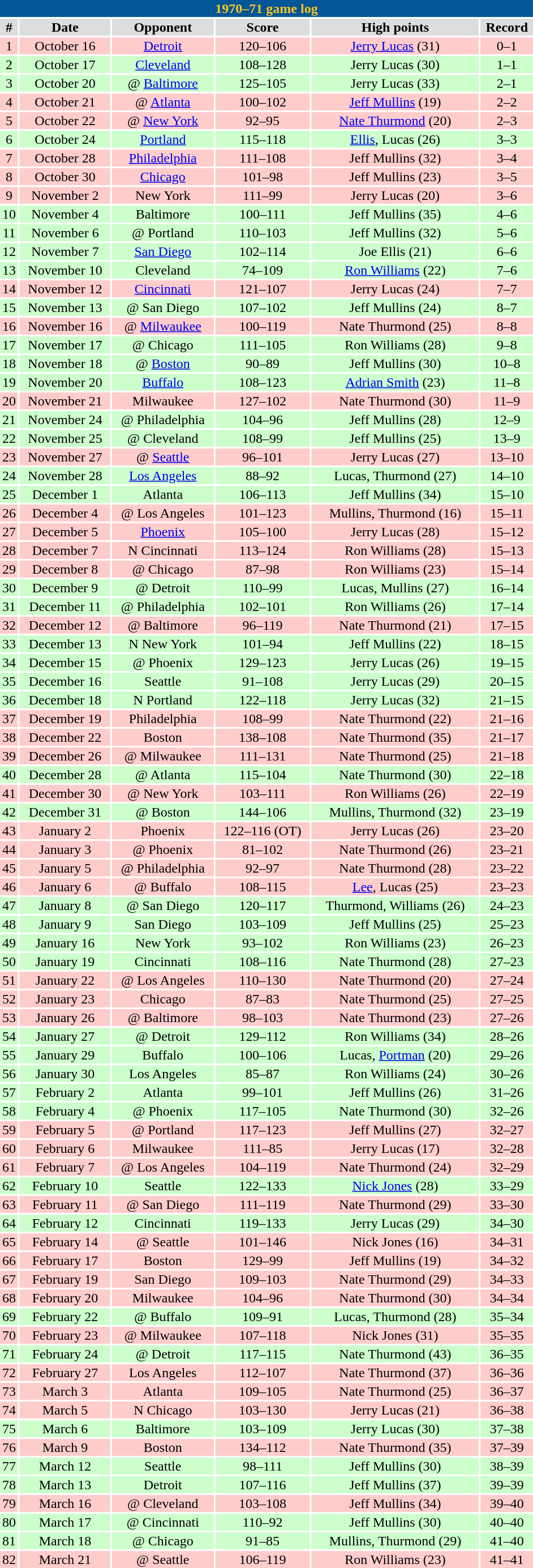<table class="toccolours collapsible" width=50% style="clear:both; margin:1.5em auto; text-align:center">
<tr>
<th colspan=11 style="background:#005696; color:#FFC423;">1970–71 game log</th>
</tr>
<tr align="center" bgcolor="#dddddd">
<td><strong>#</strong></td>
<td><strong>Date</strong></td>
<td><strong>Opponent</strong></td>
<td><strong>Score</strong></td>
<td><strong>High points</strong></td>
<td><strong>Record</strong></td>
</tr>
<tr align="center" bgcolor="#ffcccc">
<td>1</td>
<td>October 16</td>
<td><a href='#'>Detroit</a></td>
<td>120–106</td>
<td><a href='#'>Jerry Lucas</a> (31)</td>
<td>0–1</td>
</tr>
<tr align="center" bgcolor="#ccffcc">
<td>2</td>
<td>October 17</td>
<td><a href='#'>Cleveland</a></td>
<td>108–128</td>
<td>Jerry Lucas (30)</td>
<td>1–1</td>
</tr>
<tr align="center" bgcolor="#ccffcc">
<td>3</td>
<td>October 20</td>
<td>@ <a href='#'>Baltimore</a></td>
<td>125–105</td>
<td>Jerry Lucas (33)</td>
<td>2–1</td>
</tr>
<tr align="center" bgcolor="#ffcccc">
<td>4</td>
<td>October 21</td>
<td>@ <a href='#'>Atlanta</a></td>
<td>100–102</td>
<td><a href='#'>Jeff Mullins</a> (19)</td>
<td>2–2</td>
</tr>
<tr align="center" bgcolor="#ffcccc">
<td>5</td>
<td>October 22</td>
<td>@ <a href='#'>New York</a></td>
<td>92–95</td>
<td><a href='#'>Nate Thurmond</a> (20)</td>
<td>2–3</td>
</tr>
<tr align="center" bgcolor="#ccffcc">
<td>6</td>
<td>October 24</td>
<td><a href='#'>Portland</a></td>
<td>115–118</td>
<td><a href='#'>Ellis</a>, Lucas (26)</td>
<td>3–3</td>
</tr>
<tr align="center" bgcolor="#ffcccc">
<td>7</td>
<td>October 28</td>
<td><a href='#'>Philadelphia</a></td>
<td>111–108</td>
<td>Jeff Mullins (32)</td>
<td>3–4</td>
</tr>
<tr align="center" bgcolor="#ffcccc">
<td>8</td>
<td>October 30</td>
<td><a href='#'>Chicago</a></td>
<td>101–98</td>
<td>Jeff Mullins (23)</td>
<td>3–5</td>
</tr>
<tr align="center" bgcolor="#ffcccc">
<td>9</td>
<td>November 2</td>
<td>New York</td>
<td>111–99</td>
<td>Jerry Lucas (20)</td>
<td>3–6</td>
</tr>
<tr align="center" bgcolor="#ccffcc">
<td>10</td>
<td>November 4</td>
<td>Baltimore</td>
<td>100–111</td>
<td>Jeff Mullins (35)</td>
<td>4–6</td>
</tr>
<tr align="center" bgcolor="#ccffcc">
<td>11</td>
<td>November 6</td>
<td>@ Portland</td>
<td>110–103</td>
<td>Jeff Mullins (32)</td>
<td>5–6</td>
</tr>
<tr align="center" bgcolor="#ccffcc">
<td>12</td>
<td>November 7</td>
<td><a href='#'>San Diego</a></td>
<td>102–114</td>
<td>Joe Ellis (21)</td>
<td>6–6</td>
</tr>
<tr align="center" bgcolor="#ccffcc">
<td>13</td>
<td>November 10</td>
<td>Cleveland</td>
<td>74–109</td>
<td><a href='#'>Ron Williams</a> (22)</td>
<td>7–6</td>
</tr>
<tr align="center" bgcolor="#ffcccc">
<td>14</td>
<td>November 12</td>
<td><a href='#'>Cincinnati</a></td>
<td>121–107</td>
<td>Jerry Lucas (24)</td>
<td>7–7</td>
</tr>
<tr align="center" bgcolor="#ccffcc">
<td>15</td>
<td>November 13</td>
<td>@ San Diego</td>
<td>107–102</td>
<td>Jeff Mullins (24)</td>
<td>8–7</td>
</tr>
<tr align="center" bgcolor="#ffcccc">
<td>16</td>
<td>November 16</td>
<td>@ <a href='#'>Milwaukee</a></td>
<td>100–119</td>
<td>Nate Thurmond (25)</td>
<td>8–8</td>
</tr>
<tr align="center" bgcolor="#ccffcc">
<td>17</td>
<td>November 17</td>
<td>@ Chicago</td>
<td>111–105</td>
<td>Ron Williams (28)</td>
<td>9–8</td>
</tr>
<tr align="center" bgcolor="#ccffcc">
<td>18</td>
<td>November 18</td>
<td>@ <a href='#'>Boston</a></td>
<td>90–89</td>
<td>Jeff Mullins (30)</td>
<td>10–8</td>
</tr>
<tr align="center" bgcolor="#ccffcc">
<td>19</td>
<td>November 20</td>
<td><a href='#'>Buffalo</a></td>
<td>108–123</td>
<td><a href='#'>Adrian Smith</a> (23)</td>
<td>11–8</td>
</tr>
<tr align="center" bgcolor="#ffcccc">
<td>20</td>
<td>November 21</td>
<td>Milwaukee</td>
<td>127–102</td>
<td>Nate Thurmond (30)</td>
<td>11–9</td>
</tr>
<tr align="center" bgcolor="#ccffcc">
<td>21</td>
<td>November 24</td>
<td>@ Philadelphia</td>
<td>104–96</td>
<td>Jeff Mullins (28)</td>
<td>12–9</td>
</tr>
<tr align="center" bgcolor="#ccffcc">
<td>22</td>
<td>November 25</td>
<td>@ Cleveland</td>
<td>108–99</td>
<td>Jeff Mullins (25)</td>
<td>13–9</td>
</tr>
<tr align="center" bgcolor="#ffcccc">
<td>23</td>
<td>November 27</td>
<td>@ <a href='#'>Seattle</a></td>
<td>96–101</td>
<td>Jerry Lucas (27)</td>
<td>13–10</td>
</tr>
<tr align="center" bgcolor="#ccffcc">
<td>24</td>
<td>November 28</td>
<td><a href='#'>Los Angeles</a></td>
<td>88–92</td>
<td>Lucas, Thurmond (27)</td>
<td>14–10</td>
</tr>
<tr align="center" bgcolor="#ccffcc">
<td>25</td>
<td>December 1</td>
<td>Atlanta</td>
<td>106–113</td>
<td>Jeff Mullins (34)</td>
<td>15–10</td>
</tr>
<tr align="center" bgcolor="#ffcccc">
<td>26</td>
<td>December 4</td>
<td>@ Los Angeles</td>
<td>101–123</td>
<td>Mullins, Thurmond (16)</td>
<td>15–11</td>
</tr>
<tr align="center" bgcolor="#ffcccc">
<td>27</td>
<td>December 5</td>
<td><a href='#'>Phoenix</a></td>
<td>105–100</td>
<td>Jerry Lucas (28)</td>
<td>15–12</td>
</tr>
<tr align="center" bgcolor="#ffcccc">
<td>28</td>
<td>December 7</td>
<td>N Cincinnati</td>
<td>113–124</td>
<td>Ron Williams (28)</td>
<td>15–13</td>
</tr>
<tr align="center" bgcolor="#ffcccc">
<td>29</td>
<td>December 8</td>
<td>@ Chicago</td>
<td>87–98</td>
<td>Ron Williams (23)</td>
<td>15–14</td>
</tr>
<tr align="center" bgcolor="#ccffcc">
<td>30</td>
<td>December 9</td>
<td>@ Detroit</td>
<td>110–99</td>
<td>Lucas, Mullins (27)</td>
<td>16–14</td>
</tr>
<tr align="center" bgcolor="#ccffcc">
<td>31</td>
<td>December 11</td>
<td>@ Philadelphia</td>
<td>102–101</td>
<td>Ron Williams (26)</td>
<td>17–14</td>
</tr>
<tr align="center" bgcolor="#ffcccc">
<td>32</td>
<td>December 12</td>
<td>@ Baltimore</td>
<td>96–119</td>
<td>Nate Thurmond (21)</td>
<td>17–15</td>
</tr>
<tr align="center" bgcolor="#ccffcc">
<td>33</td>
<td>December 13</td>
<td>N New York</td>
<td>101–94</td>
<td>Jeff Mullins (22)</td>
<td>18–15</td>
</tr>
<tr align="center" bgcolor="#ccffcc">
<td>34</td>
<td>December 15</td>
<td>@ Phoenix</td>
<td>129–123</td>
<td>Jerry Lucas (26)</td>
<td>19–15</td>
</tr>
<tr align="center" bgcolor="#ccffcc">
<td>35</td>
<td>December 16</td>
<td>Seattle</td>
<td>91–108</td>
<td>Jerry Lucas (29)</td>
<td>20–15</td>
</tr>
<tr align="center" bgcolor="#ccffcc">
<td>36</td>
<td>December 18</td>
<td>N Portland</td>
<td>122–118</td>
<td>Jerry Lucas (32)</td>
<td>21–15</td>
</tr>
<tr align="center" bgcolor="#ffcccc">
<td>37</td>
<td>December 19</td>
<td>Philadelphia</td>
<td>108–99</td>
<td>Nate Thurmond (22)</td>
<td>21–16</td>
</tr>
<tr align="center" bgcolor="#ffcccc">
<td>38</td>
<td>December 22</td>
<td>Boston</td>
<td>138–108</td>
<td>Nate Thurmond (35)</td>
<td>21–17</td>
</tr>
<tr align="center" bgcolor="#ffcccc">
<td>39</td>
<td>December 26</td>
<td>@ Milwaukee</td>
<td>111–131</td>
<td>Nate Thurmond (25)</td>
<td>21–18</td>
</tr>
<tr align="center" bgcolor="#ccffcc">
<td>40</td>
<td>December 28</td>
<td>@ Atlanta</td>
<td>115–104</td>
<td>Nate Thurmond (30)</td>
<td>22–18</td>
</tr>
<tr align="center" bgcolor="#ffcccc">
<td>41</td>
<td>December 30</td>
<td>@ New York</td>
<td>103–111</td>
<td>Ron Williams (26)</td>
<td>22–19</td>
</tr>
<tr align="center" bgcolor="#ccffcc">
<td>42</td>
<td>December 31</td>
<td>@ Boston</td>
<td>144–106</td>
<td>Mullins, Thurmond (32)</td>
<td>23–19</td>
</tr>
<tr align="center" bgcolor="#ffcccc">
<td>43</td>
<td>January 2</td>
<td>Phoenix</td>
<td>122–116 (OT)</td>
<td>Jerry Lucas (26)</td>
<td>23–20</td>
</tr>
<tr align="center" bgcolor="#ffcccc">
<td>44</td>
<td>January 3</td>
<td>@ Phoenix</td>
<td>81–102</td>
<td>Nate Thurmond (26)</td>
<td>23–21</td>
</tr>
<tr align="center" bgcolor="#ffcccc">
<td>45</td>
<td>January 5</td>
<td>@ Philadelphia</td>
<td>92–97</td>
<td>Nate Thurmond (28)</td>
<td>23–22</td>
</tr>
<tr align="center" bgcolor="#ffcccc">
<td>46</td>
<td>January 6</td>
<td>@ Buffalo</td>
<td>108–115</td>
<td><a href='#'>Lee</a>, Lucas (25)</td>
<td>23–23</td>
</tr>
<tr align="center" bgcolor="#ccffcc">
<td>47</td>
<td>January 8</td>
<td>@ San Diego</td>
<td>120–117</td>
<td>Thurmond, Williams (26)</td>
<td>24–23</td>
</tr>
<tr align="center" bgcolor="#ccffcc">
<td>48</td>
<td>January 9</td>
<td>San Diego</td>
<td>103–109</td>
<td>Jeff Mullins (25)</td>
<td>25–23</td>
</tr>
<tr align="center" bgcolor="#ccffcc">
<td>49</td>
<td>January 16</td>
<td>New York</td>
<td>93–102</td>
<td>Ron Williams (23)</td>
<td>26–23</td>
</tr>
<tr align="center" bgcolor="#ccffcc">
<td>50</td>
<td>January 19</td>
<td>Cincinnati</td>
<td>108–116</td>
<td>Nate Thurmond (28)</td>
<td>27–23</td>
</tr>
<tr align="center" bgcolor="#ffcccc">
<td>51</td>
<td>January 22</td>
<td>@ Los Angeles</td>
<td>110–130</td>
<td>Nate Thurmond (20)</td>
<td>27–24</td>
</tr>
<tr align="center" bgcolor="#ffcccc">
<td>52</td>
<td>January 23</td>
<td>Chicago</td>
<td>87–83</td>
<td>Nate Thurmond (25)</td>
<td>27–25</td>
</tr>
<tr align="center" bgcolor="#ffcccc">
<td>53</td>
<td>January 26</td>
<td>@ Baltimore</td>
<td>98–103</td>
<td>Nate Thurmond (23)</td>
<td>27–26</td>
</tr>
<tr align="center" bgcolor="#ccffcc">
<td>54</td>
<td>January 27</td>
<td>@ Detroit</td>
<td>129–112</td>
<td>Ron Williams (34)</td>
<td>28–26</td>
</tr>
<tr align="center" bgcolor="#ccffcc">
<td>55</td>
<td>January 29</td>
<td>Buffalo</td>
<td>100–106</td>
<td>Lucas, <a href='#'>Portman</a> (20)</td>
<td>29–26</td>
</tr>
<tr align="center" bgcolor="#ccffcc">
<td>56</td>
<td>January 30</td>
<td>Los Angeles</td>
<td>85–87</td>
<td>Ron Williams (24)</td>
<td>30–26</td>
</tr>
<tr align="center" bgcolor="#ccffcc">
<td>57</td>
<td>February 2</td>
<td>Atlanta</td>
<td>99–101</td>
<td>Jeff Mullins (26)</td>
<td>31–26</td>
</tr>
<tr align="center" bgcolor="#ccffcc">
<td>58</td>
<td>February 4</td>
<td>@ Phoenix</td>
<td>117–105</td>
<td>Nate Thurmond (30)</td>
<td>32–26</td>
</tr>
<tr align="center" bgcolor="#ffcccc">
<td>59</td>
<td>February 5</td>
<td>@ Portland</td>
<td>117–123</td>
<td>Jeff Mullins (27)</td>
<td>32–27</td>
</tr>
<tr align="center" bgcolor="#ffcccc">
<td>60</td>
<td>February 6</td>
<td>Milwaukee</td>
<td>111–85</td>
<td>Jerry Lucas (17)</td>
<td>32–28</td>
</tr>
<tr align="center" bgcolor="#ffcccc">
<td>61</td>
<td>February 7</td>
<td>@ Los Angeles</td>
<td>104–119</td>
<td>Nate Thurmond (24)</td>
<td>32–29</td>
</tr>
<tr align="center" bgcolor="#ccffcc">
<td>62</td>
<td>February 10</td>
<td>Seattle</td>
<td>122–133</td>
<td><a href='#'>Nick Jones</a> (28)</td>
<td>33–29</td>
</tr>
<tr align="center" bgcolor="#ffcccc">
<td>63</td>
<td>February 11</td>
<td>@ San Diego</td>
<td>111–119</td>
<td>Nate Thurmond (29)</td>
<td>33–30</td>
</tr>
<tr align="center" bgcolor="#ccffcc">
<td>64</td>
<td>February 12</td>
<td>Cincinnati</td>
<td>119–133</td>
<td>Jerry Lucas (29)</td>
<td>34–30</td>
</tr>
<tr align="center" bgcolor="#ffcccc">
<td>65</td>
<td>February 14</td>
<td>@ Seattle</td>
<td>101–146</td>
<td>Nick Jones (16)</td>
<td>34–31</td>
</tr>
<tr align="center" bgcolor="#ffcccc">
<td>66</td>
<td>February 17</td>
<td>Boston</td>
<td>129–99</td>
<td>Jeff Mullins (19)</td>
<td>34–32</td>
</tr>
<tr align="center" bgcolor="#ffcccc">
<td>67</td>
<td>February 19</td>
<td>San Diego</td>
<td>109–103</td>
<td>Nate Thurmond (29)</td>
<td>34–33</td>
</tr>
<tr align="center" bgcolor="#ffcccc">
<td>68</td>
<td>February 20</td>
<td>Milwaukee</td>
<td>104–96</td>
<td>Nate Thurmond (30)</td>
<td>34–34</td>
</tr>
<tr align="center" bgcolor="#ccffcc">
<td>69</td>
<td>February 22</td>
<td>@ Buffalo</td>
<td>109–91</td>
<td>Lucas, Thurmond (28)</td>
<td>35–34</td>
</tr>
<tr align="center" bgcolor="#ffcccc">
<td>70</td>
<td>February 23</td>
<td>@ Milwaukee</td>
<td>107–118</td>
<td>Nick Jones (31)</td>
<td>35–35</td>
</tr>
<tr align="center" bgcolor="#ccffcc">
<td>71</td>
<td>February 24</td>
<td>@ Detroit</td>
<td>117–115</td>
<td>Nate Thurmond (43)</td>
<td>36–35</td>
</tr>
<tr align="center" bgcolor="#ffcccc">
<td>72</td>
<td>February 27</td>
<td>Los Angeles</td>
<td>112–107</td>
<td>Nate Thurmond (37)</td>
<td>36–36</td>
</tr>
<tr align="center" bgcolor="#ffcccc">
<td>73</td>
<td>March 3</td>
<td>Atlanta</td>
<td>109–105</td>
<td>Nate Thurmond (25)</td>
<td>36–37</td>
</tr>
<tr align="center" bgcolor="#ffcccc">
<td>74</td>
<td>March 5</td>
<td>N Chicago</td>
<td>103–130</td>
<td>Jerry Lucas (21)</td>
<td>36–38</td>
</tr>
<tr align="center" bgcolor="#ccffcc">
<td>75</td>
<td>March 6</td>
<td>Baltimore</td>
<td>103–109</td>
<td>Jerry Lucas (30)</td>
<td>37–38</td>
</tr>
<tr align="center" bgcolor="#ffcccc">
<td>76</td>
<td>March 9</td>
<td>Boston</td>
<td>134–112</td>
<td>Nate Thurmond (35)</td>
<td>37–39</td>
</tr>
<tr align="center" bgcolor="#ccffcc">
<td>77</td>
<td>March 12</td>
<td>Seattle</td>
<td>98–111</td>
<td>Jeff Mullins (30)</td>
<td>38–39</td>
</tr>
<tr align="center" bgcolor="#ccffcc">
<td>78</td>
<td>March 13</td>
<td>Detroit</td>
<td>107–116</td>
<td>Jeff Mullins (37)</td>
<td>39–39</td>
</tr>
<tr align="center" bgcolor="#ffcccc">
<td>79</td>
<td>March 16</td>
<td>@ Cleveland</td>
<td>103–108</td>
<td>Jeff Mullins (34)</td>
<td>39–40</td>
</tr>
<tr align="center" bgcolor="#ccffcc">
<td>80</td>
<td>March 17</td>
<td>@ Cincinnati</td>
<td>110–92</td>
<td>Jeff Mullins (30)</td>
<td>40–40</td>
</tr>
<tr align="center" bgcolor="#ccffcc">
<td>81</td>
<td>March 18</td>
<td>@ Chicago</td>
<td>91–85</td>
<td>Mullins, Thurmond (29)</td>
<td>41–40</td>
</tr>
<tr align="center" bgcolor="#ffcccc">
<td>82</td>
<td>March 21</td>
<td>@ Seattle</td>
<td>106–119</td>
<td>Ron Williams (23)</td>
<td>41–41</td>
</tr>
</table>
